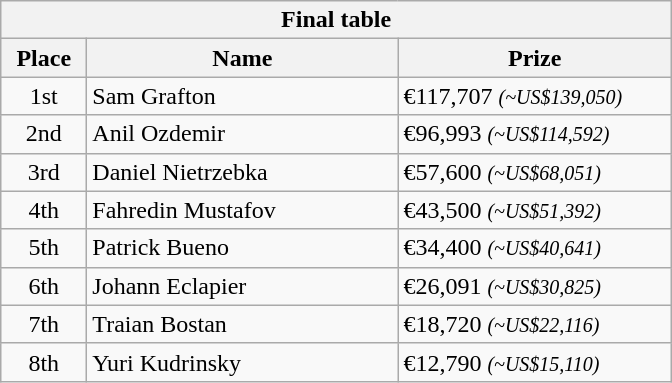<table class="wikitable">
<tr>
<th colspan="3">Final table</th>
</tr>
<tr>
<th style="width:50px;">Place</th>
<th style="width:200px;">Name</th>
<th style="width:175px;">Prize</th>
</tr>
<tr>
<td style="text-align:center;">1st</td>
<td> Sam Grafton</td>
<td>€117,707 <small><em>(~US$139,050)</em></small></td>
</tr>
<tr>
<td style="text-align:center;">2nd</td>
<td> Anil Ozdemir</td>
<td>€96,993 <small><em>(~US$114,592)</em></small></td>
</tr>
<tr>
<td style="text-align:center;">3rd</td>
<td> Daniel Nietrzebka</td>
<td>€57,600 <small><em>(~US$68,051)</em></small></td>
</tr>
<tr>
<td style="text-align:center;">4th</td>
<td> Fahredin Mustafov</td>
<td>€43,500 <small><em>(~US$51,392)</em></small></td>
</tr>
<tr>
<td style="text-align:center;">5th</td>
<td> Patrick Bueno</td>
<td>€34,400 <small><em>(~US$40,641)</em></small></td>
</tr>
<tr>
<td style="text-align:center;">6th</td>
<td> Johann Eclapier</td>
<td>€26,091 <small><em>(~US$30,825)</em></small></td>
</tr>
<tr>
<td style="text-align:center;">7th</td>
<td> Traian Bostan</td>
<td>€18,720 <small><em>(~US$22,116)</em></small></td>
</tr>
<tr>
<td style="text-align:center;">8th</td>
<td> Yuri Kudrinsky</td>
<td>€12,790 <small><em>(~US$15,110)</em></small></td>
</tr>
</table>
